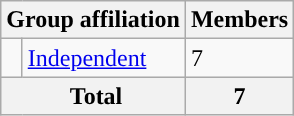<table class="wikitable">
<tr>
<th colspan="2" rowspan="1" align="center" valign="top">Group affiliation</th>
<th valign="top">Members<br></th>
</tr>
<tr>
<td style="background-color:"> </td>
<td><a href='#'>Independent</a> <br></td>
<td>7</td>
</tr>
<tr>
<th colspan="2" rowspan="1"> Total<br></th>
<th>7</th>
</tr>
</table>
